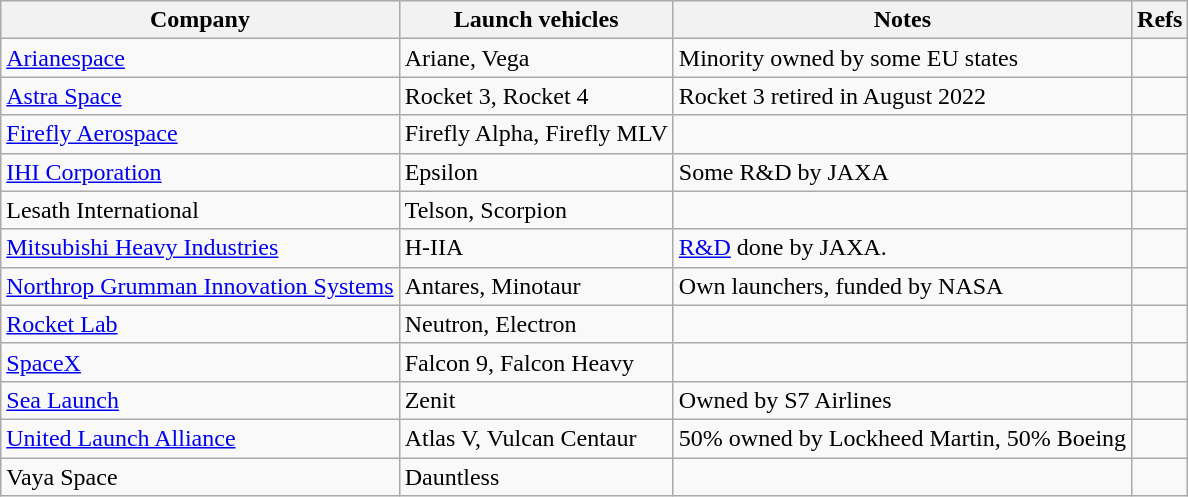<table class=wikitable>
<tr>
<th>Company</th>
<th>Launch vehicles</th>
<th>Notes</th>
<th>Refs</th>
</tr>
<tr>
<td><a href='#'>Arianespace</a></td>
<td>Ariane, Vega</td>
<td>Minority owned by some EU states</td>
<td><br></td>
</tr>
<tr>
<td><a href='#'>Astra Space</a></td>
<td>Rocket 3, Rocket 4</td>
<td>Rocket 3 retired in August 2022</td>
<td></td>
</tr>
<tr>
<td><a href='#'>Firefly Aerospace</a></td>
<td>Firefly Alpha, Firefly MLV</td>
<td></td>
<td></td>
</tr>
<tr>
<td><a href='#'>IHI Corporation</a></td>
<td>Epsilon</td>
<td>Some R&D by JAXA</td>
<td></td>
</tr>
<tr>
<td>Lesath International</td>
<td>Telson, Scorpion</td>
<td></td>
<td></td>
</tr>
<tr>
<td><a href='#'>Mitsubishi Heavy Industries</a></td>
<td>H-IIA</td>
<td><a href='#'>R&D</a> done by JAXA.</td>
<td></td>
</tr>
<tr>
<td><a href='#'>Northrop Grumman Innovation Systems</a></td>
<td>Antares, Minotaur</td>
<td>Own launchers, funded by NASA</td>
<td></td>
</tr>
<tr>
<td><a href='#'>Rocket Lab</a></td>
<td>Neutron, Electron</td>
<td></td>
<td></td>
</tr>
<tr>
<td><a href='#'>SpaceX</a></td>
<td>Falcon 9, Falcon Heavy</td>
<td></td>
<td></td>
</tr>
<tr>
<td><a href='#'>Sea Launch</a></td>
<td>Zenit</td>
<td>Owned by S7 Airlines</td>
<td></td>
</tr>
<tr>
<td><a href='#'>United Launch Alliance</a></td>
<td>Atlas V, Vulcan Centaur</td>
<td>50% owned by Lockheed Martin, 50% Boeing</td>
<td></td>
</tr>
<tr>
<td>Vaya Space</td>
<td>Dauntless</td>
<td></td>
<td></td>
</tr>
</table>
